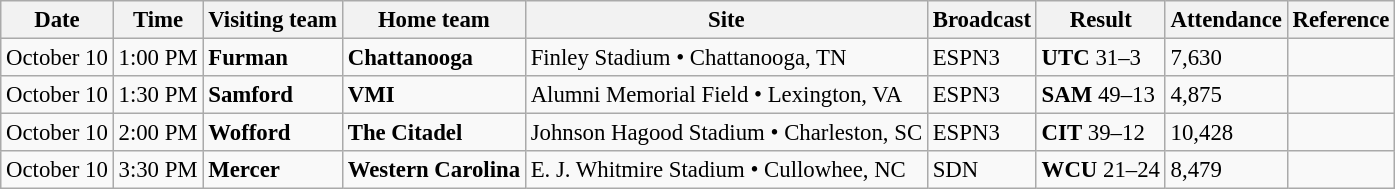<table class="wikitable" style="font-size:95%;">
<tr>
<th>Date</th>
<th>Time</th>
<th>Visiting team</th>
<th>Home team</th>
<th>Site</th>
<th>Broadcast</th>
<th>Result</th>
<th>Attendance</th>
<th class="unsortable">Reference</th>
</tr>
<tr bgcolor=>
<td>October 10</td>
<td>1:00 PM</td>
<td><strong>Furman</strong></td>
<td><strong>Chattanooga</strong></td>
<td>Finley Stadium • Chattanooga, TN</td>
<td>ESPN3</td>
<td><strong>UTC</strong> 31–3</td>
<td>7,630</td>
<td></td>
</tr>
<tr bgcolor=>
<td>October 10</td>
<td>1:30 PM</td>
<td><strong>Samford</strong></td>
<td><strong>VMI</strong></td>
<td>Alumni Memorial Field • Lexington, VA</td>
<td>ESPN3</td>
<td><strong>SAM</strong> 49–13</td>
<td>4,875</td>
<td></td>
</tr>
<tr bgcolor=>
<td>October 10</td>
<td>2:00 PM</td>
<td><strong>Wofford</strong></td>
<td><strong>The Citadel</strong></td>
<td>Johnson Hagood Stadium • Charleston, SC</td>
<td>ESPN3</td>
<td><strong>CIT</strong> 39–12</td>
<td>10,428</td>
<td></td>
</tr>
<tr bgcolor=>
<td>October 10</td>
<td>3:30 PM</td>
<td><strong>Mercer</strong></td>
<td><strong>Western Carolina</strong></td>
<td>E. J. Whitmire Stadium • Cullowhee, NC</td>
<td>SDN</td>
<td><strong>WCU</strong> 21–24</td>
<td>8,479</td>
<td></td>
</tr>
</table>
